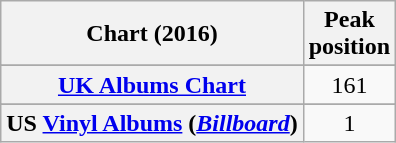<table class="wikitable sortable plainrowheaders" style="text-align:center">
<tr>
<th scope="col">Chart (2016)</th>
<th scope="col">Peak<br> position</th>
</tr>
<tr>
</tr>
<tr>
<th scope="row"><a href='#'>UK Albums Chart</a></th>
<td>161</td>
</tr>
<tr>
</tr>
<tr>
</tr>
<tr>
<th scope="row">US <a href='#'>Vinyl Albums</a> (<em><a href='#'>Billboard</a></em>)</th>
<td>1</td>
</tr>
</table>
